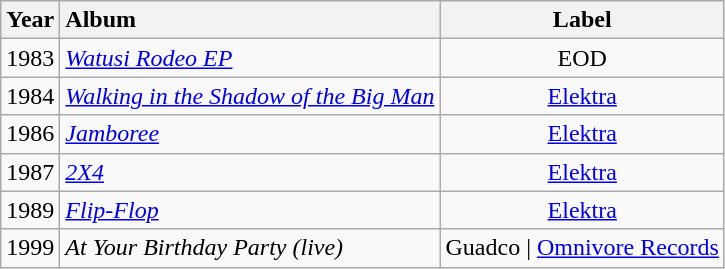<table class="wikitable">
<tr>
<th style="text-align:left;">Year</th>
<th style="text-align:left;">Album</th>
<th style="text-align:center;">Label</th>
</tr>
<tr>
<td style="text-align:left;">1983</td>
<td style="text-align:left;"><em><a href='#'>Watusi Rodeo EP</a></em></td>
<td style="text-align:center;">EOD</td>
</tr>
<tr>
<td style="text-align:left;">1984</td>
<td style="text-align:left;"><em><a href='#'>Walking in the Shadow of the Big Man</a></em></td>
<td style="text-align:center;"><a href='#'>Elektra</a></td>
</tr>
<tr>
<td style="text-align:left;">1986</td>
<td style="text-align:left;"><em><a href='#'>Jamboree</a></em></td>
<td style="text-align:center;"><a href='#'>Elektra</a></td>
</tr>
<tr>
<td style="text-align:left;">1987</td>
<td style="text-align:left;"><em><a href='#'>2X4</a></em></td>
<td style="text-align:center;"><a href='#'>Elektra</a></td>
</tr>
<tr>
<td style="text-align:left;">1989</td>
<td style="text-align:left;"><em><a href='#'>Flip-Flop</a></em></td>
<td style="text-align:center;"><a href='#'>Elektra</a></td>
</tr>
<tr>
<td style="text-align:left;">1999</td>
<td style="text-align:left;"><em>At Your Birthday Party (live)</em></td>
<td style="text-align:center;">Guadco | <a href='#'>Omnivore Records</a></td>
</tr>
</table>
